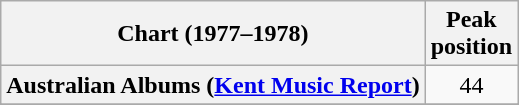<table class="wikitable sortable plainrowheaders">
<tr>
<th>Chart (1977–1978)</th>
<th>Peak<br>position</th>
</tr>
<tr>
<th scope="row">Australian Albums (<a href='#'>Kent Music Report</a>)</th>
<td align="center">44</td>
</tr>
<tr>
</tr>
<tr>
</tr>
<tr>
</tr>
</table>
